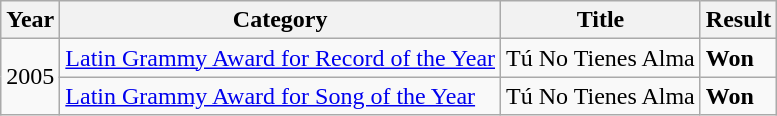<table class="wikitable">
<tr>
<th align="left">Year</th>
<th align="212">Category</th>
<th align="left">Title</th>
<th align="left">Result</th>
</tr>
<tr>
<td align="left" rowspan=2>2005</td>
<td align="left"><a href='#'>Latin Grammy Award for Record of the Year</a></td>
<td align="left">Tú No Tienes Alma</td>
<td align="left"><strong>Won</strong></td>
</tr>
<tr>
<td align="left"><a href='#'>Latin Grammy Award for Song of the Year</a></td>
<td align="left">Tú No Tienes Alma</td>
<td align="left"><strong>Won</strong></td>
</tr>
</table>
